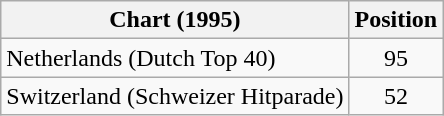<table class="wikitable sortable">
<tr>
<th>Chart (1995)</th>
<th>Position</th>
</tr>
<tr>
<td>Netherlands (Dutch Top 40)</td>
<td align="center">95</td>
</tr>
<tr>
<td>Switzerland (Schweizer Hitparade)</td>
<td align="center">52</td>
</tr>
</table>
